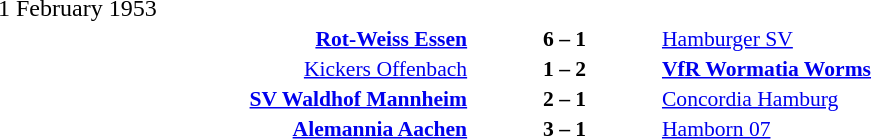<table width=100% cellspacing=1>
<tr>
<th width=25%></th>
<th width=10%></th>
<th width=25%></th>
<th></th>
</tr>
<tr>
<td>1 February 1953</td>
</tr>
<tr style=font-size:90%>
<td align=right><strong><a href='#'>Rot-Weiss Essen</a></strong></td>
<td align=center><strong>6 – 1</strong></td>
<td><a href='#'>Hamburger SV</a></td>
</tr>
<tr style=font-size:90%>
<td align=right><a href='#'>Kickers Offenbach</a></td>
<td align=center><strong>1 – 2</strong></td>
<td><strong><a href='#'>VfR Wormatia Worms</a></strong></td>
</tr>
<tr style=font-size:90%>
<td align=right><strong><a href='#'>SV Waldhof Mannheim</a></strong></td>
<td align=center><strong>2 – 1</strong></td>
<td><a href='#'>Concordia Hamburg</a></td>
</tr>
<tr style=font-size:90%>
<td align=right><strong><a href='#'>Alemannia Aachen</a></strong></td>
<td align=center><strong>3 – 1</strong></td>
<td><a href='#'>Hamborn 07</a></td>
</tr>
</table>
